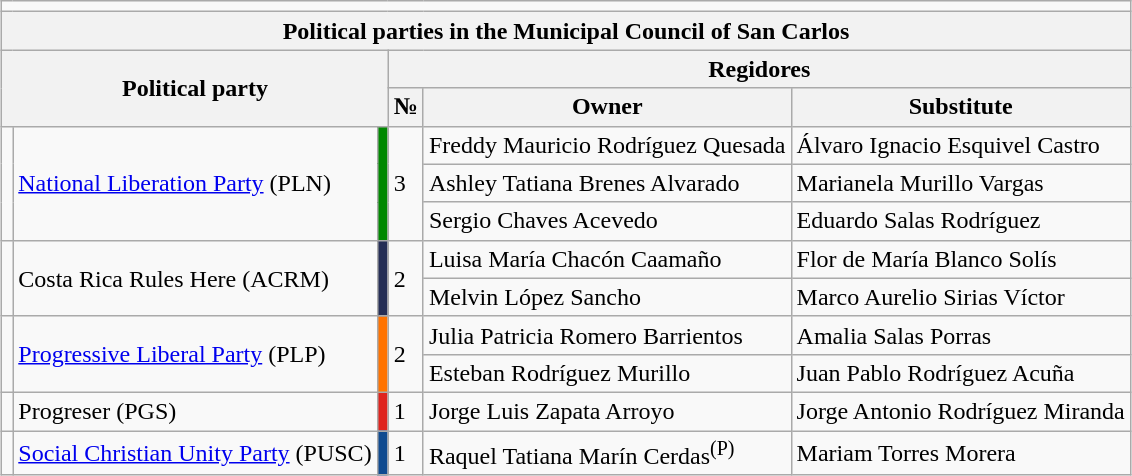<table class="wikitable" border="1" style="margin:auto;">
<tr>
<td colspan="6"></td>
</tr>
<tr>
<th colspan="6"><strong>Political parties in the Municipal Council of San Carlos</strong></th>
</tr>
<tr ---->
<th colspan="3" rowspan="2">Political party</th>
<th colspan="3">Regidores</th>
</tr>
<tr>
<th>№</th>
<th>Owner</th>
<th>Substitute</th>
</tr>
<tr>
<td rowspan="3"></td>
<td rowspan="3"><a href='#'>National Liberation Party</a> (PLN)</td>
<td rowspan="3" bgcolor="#008800"></td>
<td rowspan="3">3</td>
<td>Freddy Mauricio Rodríguez Quesada</td>
<td>Álvaro Ignacio Esquivel Castro</td>
</tr>
<tr>
<td>Ashley Tatiana Brenes Alvarado</td>
<td>Marianela Murillo Vargas</td>
</tr>
<tr>
<td>Sergio Chaves Acevedo</td>
<td>Eduardo Salas Rodríguez</td>
</tr>
<tr ---->
<td rowspan="2"></td>
<td rowspan="2">Costa Rica Rules Here (ACRM)</td>
<td rowspan="2" bgcolor="#252E55"></td>
<td rowspan="2">2</td>
<td>Luisa María Chacón Caamaño</td>
<td>Flor de María Blanco Solís</td>
</tr>
<tr>
<td>Melvin López Sancho</td>
<td>Marco Aurelio Sirias Víctor</td>
</tr>
<tr ---->
<td rowspan="2"></td>
<td rowspan="2"><a href='#'>Progressive Liberal Party</a> (PLP)</td>
<td rowspan="2" bgcolor="#FF7300"></td>
<td rowspan="2">2</td>
<td>Julia Patricia Romero Barrientos</td>
<td>Amalia Salas Porras</td>
</tr>
<tr>
<td>Esteban Rodríguez Murillo</td>
<td>Juan Pablo Rodríguez Acuña</td>
</tr>
<tr>
<td></td>
<td>Progreser (PGS)</td>
<td bgcolor="#DF231D"></td>
<td>1</td>
<td>Jorge Luis Zapata Arroyo</td>
<td>Jorge Antonio Rodríguez Miranda</td>
</tr>
<tr>
<td></td>
<td><a href='#'>Social Christian Unity Party</a> (PUSC)</td>
<td bgcolor="#104B90"></td>
<td>1</td>
<td>Raquel Tatiana Marín Cerdas<sup>(P)</sup></td>
<td>Mariam Torres Morera</td>
</tr>
</table>
